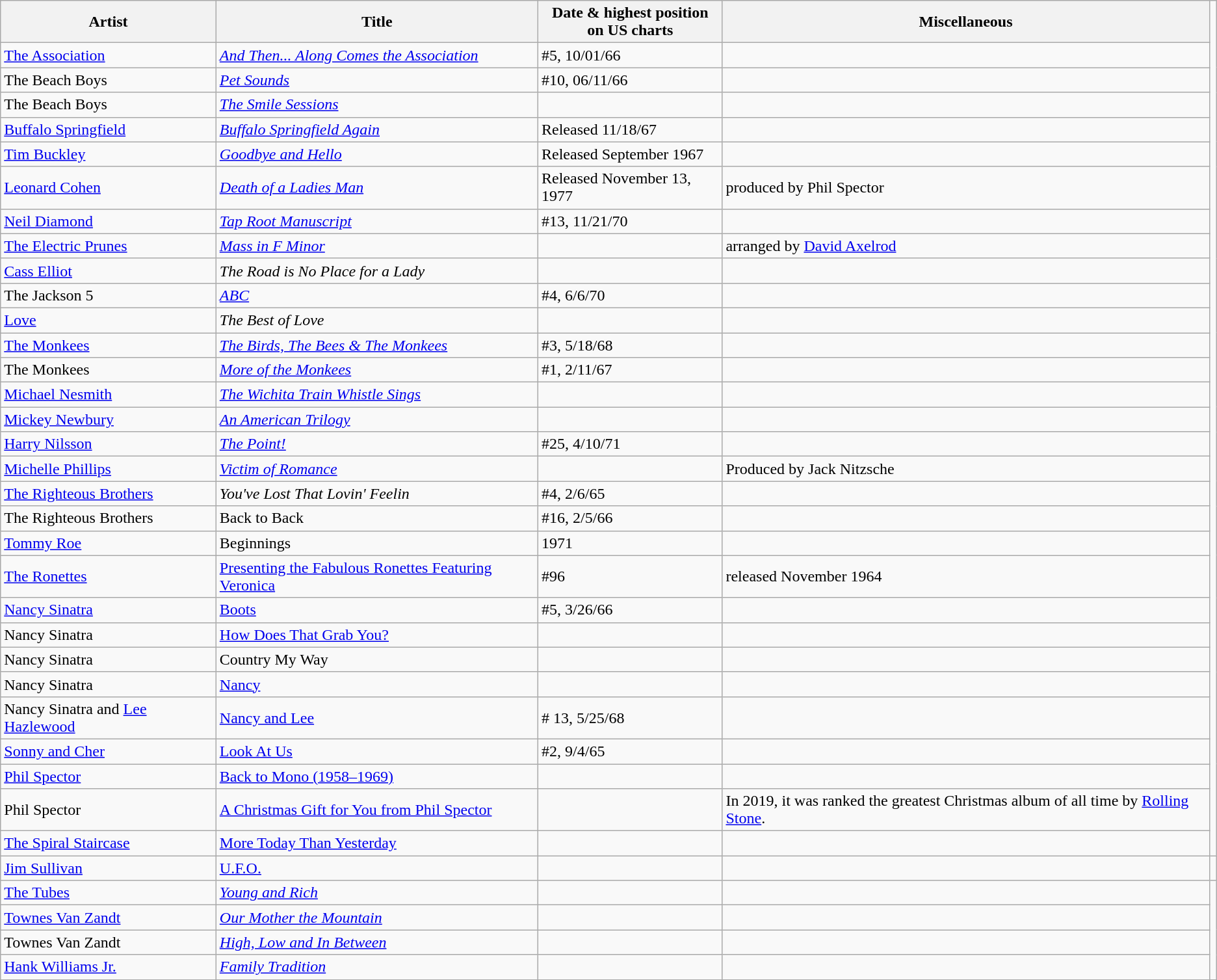<table class="wikitable sortable">
<tr>
<th>Artist</th>
<th>Title</th>
<th>Date & highest position<br> on US charts</th>
<th>Miscellaneous</th>
</tr>
<tr>
<td><a href='#'>The Association</a></td>
<td><em><a href='#'>And Then... Along Comes the Association</a></em></td>
<td>#5, 10/01/66</td>
<td></td>
</tr>
<tr>
<td>The Beach Boys</td>
<td><em><a href='#'>Pet Sounds</a></em></td>
<td>#10, 06/11/66</td>
<td></td>
</tr>
<tr>
<td>The Beach Boys</td>
<td><em><a href='#'>The Smile Sessions</a></em></td>
<td></td>
<td></td>
</tr>
<tr>
<td><a href='#'>Buffalo Springfield</a></td>
<td><em><a href='#'>Buffalo Springfield Again</a></em></td>
<td>Released	11/18/67</td>
<td></td>
</tr>
<tr>
<td><a href='#'>Tim Buckley</a></td>
<td><em><a href='#'>Goodbye and Hello</a></em></td>
<td>Released	September 1967</td>
<td></td>
</tr>
<tr>
<td><a href='#'>Leonard Cohen</a></td>
<td><em><a href='#'>Death of a Ladies Man</a></em></td>
<td>Released	November 13, 1977</td>
<td>produced by Phil Spector</td>
</tr>
<tr>
<td><a href='#'>Neil Diamond</a></td>
<td><em> <a href='#'>Tap Root Manuscript</a></em></td>
<td>#13,  11/21/70</td>
<td></td>
</tr>
<tr>
<td><a href='#'>The Electric Prunes</a></td>
<td><em><a href='#'>Mass in F Minor</a></em></td>
<td></td>
<td>arranged by <a href='#'>David Axelrod</a></td>
</tr>
<tr>
<td><a href='#'>Cass Elliot</a></td>
<td><em>The Road is No Place for a Lady</em></td>
<td></td>
<td></td>
</tr>
<tr>
<td>The Jackson 5</td>
<td><em><a href='#'>ABC</a></em></td>
<td>#4, 6/6/70</td>
<td></td>
</tr>
<tr>
<td><a href='#'>Love</a></td>
<td><em>The Best of Love</em></td>
<td></td>
<td></td>
</tr>
<tr>
<td><a href='#'>The Monkees</a></td>
<td><em><a href='#'>The Birds, The Bees & The Monkees</a></em></td>
<td>#3, 5/18/68</td>
<td></td>
</tr>
<tr>
<td>The Monkees</td>
<td><em><a href='#'>More of the Monkees</a></em></td>
<td>#1, 2/11/67</td>
<td></td>
</tr>
<tr>
<td><a href='#'>Michael Nesmith</a></td>
<td><em><a href='#'>The Wichita Train Whistle Sings</a></em></td>
<td></td>
<td></td>
</tr>
<tr>
<td><a href='#'>Mickey Newbury</a></td>
<td><em> <a href='#'>An American Trilogy</a></em></td>
<td></td>
<td></td>
</tr>
<tr>
<td><a href='#'>Harry Nilsson</a></td>
<td><em><a href='#'>The Point!</a></em></td>
<td>#25, 4/10/71</td>
<td></td>
</tr>
<tr>
<td><a href='#'>Michelle Phillips</a></td>
<td><em><a href='#'>Victim of Romance</a></em></td>
<td></td>
<td>Produced by Jack Nitzsche</td>
</tr>
<tr>
<td><a href='#'>The Righteous Brothers</a></td>
<td><em>You've Lost That Lovin' Feelin<strong></td>
<td>#4, 2/6/65</td>
<td></td>
</tr>
<tr>
<td>The Righteous Brothers</td>
<td></em> Back to Back<em></td>
<td>#16, 2/5/66</td>
<td></td>
</tr>
<tr>
<td><a href='#'>Tommy Roe</a></td>
<td></em> Beginnings<em></td>
<td>1971</td>
<td></td>
</tr>
<tr>
<td><a href='#'>The Ronettes</a></td>
<td></em><a href='#'>Presenting the Fabulous Ronettes Featuring Veronica</a><em></td>
<td>#96</td>
<td>released November 1964</td>
</tr>
<tr>
<td><a href='#'>Nancy Sinatra</a></td>
<td></em> <a href='#'>Boots</a><em></td>
<td>#5, 3/26/66</td>
<td></td>
</tr>
<tr>
<td>Nancy Sinatra</td>
<td></em><a href='#'>How Does That Grab You?</a><em></td>
<td></td>
<td></td>
</tr>
<tr>
<td>Nancy Sinatra</td>
<td></em>Country My Way<em></td>
<td></td>
<td></td>
</tr>
<tr>
<td>Nancy Sinatra</td>
<td></em> <a href='#'>Nancy</a><em></td>
<td></td>
<td></td>
</tr>
<tr>
<td>Nancy Sinatra and <a href='#'>Lee Hazlewood</a></td>
<td></em><a href='#'>Nancy and Lee</a><em></td>
<td># 13, 5/25/68</td>
<td></td>
</tr>
<tr>
<td><a href='#'>Sonny and Cher</a></td>
<td></em> <a href='#'>Look At Us</a><em></td>
<td>#2, 9/4/65</td>
<td></td>
</tr>
<tr>
<td><a href='#'>Phil Spector</a></td>
<td></em> <a href='#'>Back to Mono (1958–1969)</a><em></td>
<td></td>
<td></td>
</tr>
<tr>
<td>Phil Spector</td>
<td></em> <a href='#'>A Christmas Gift for You from Phil Spector</a><em></td>
<td></td>
<td>In 2019, it was ranked the greatest Christmas album of all time by <a href='#'>Rolling Stone</a>.</td>
</tr>
<tr>
<td><a href='#'>The Spiral Staircase</a></td>
<td></em><a href='#'>More Today Than Yesterday</a><em></td>
<td></td>
<td></td>
</tr>
<tr>
<td><a href='#'>Jim Sullivan</a></td>
<td></em><a href='#'>U.F.O.</a></td>
<td></td>
<td></td>
<td></td>
</tr>
<tr>
<td><a href='#'>The Tubes</a></td>
<td><em><a href='#'>Young and Rich</a></em></td>
<td></td>
<td></td>
</tr>
<tr>
<td><a href='#'>Townes Van Zandt</a></td>
<td><em> <a href='#'>Our Mother the Mountain</a></em></td>
<td></td>
<td></td>
</tr>
<tr>
<td>Townes Van Zandt</td>
<td><em><a href='#'>High, Low and In Between</a></em></td>
<td></td>
<td></td>
</tr>
<tr>
<td><a href='#'>Hank Williams Jr.</a></td>
<td><em><a href='#'>Family Tradition</a></em></td>
<td></td>
<td></td>
</tr>
<tr>
</tr>
</table>
